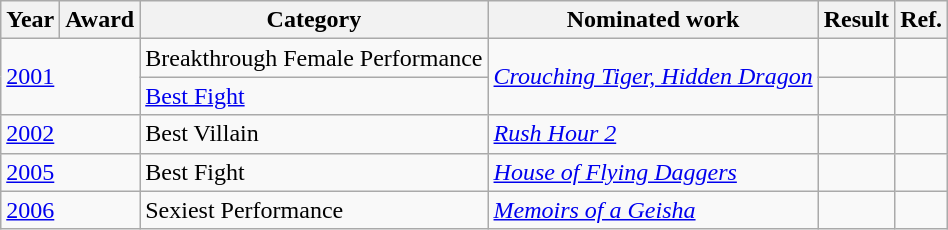<table class="wikitable">
<tr>
<th>Year</th>
<th>Award</th>
<th>Category</th>
<th>Nominated work</th>
<th>Result</th>
<th>Ref.</th>
</tr>
<tr>
<td colspan=2 rowspan=2><a href='#'>2001</a></td>
<td>Breakthrough Female Performance</td>
<td rowspan=2><em><a href='#'>Crouching Tiger, Hidden Dragon</a></em></td>
<td></td>
<td></td>
</tr>
<tr>
<td><a href='#'>Best Fight</a></td>
<td></td>
<td></td>
</tr>
<tr>
<td colspan=2><a href='#'>2002</a></td>
<td>Best Villain</td>
<td><em><a href='#'>Rush Hour 2</a></em></td>
<td></td>
<td></td>
</tr>
<tr>
<td colspan=2><a href='#'>2005</a></td>
<td>Best Fight</td>
<td><em><a href='#'>House of Flying Daggers</a></em></td>
<td></td>
<td></td>
</tr>
<tr>
<td colspan=2><a href='#'>2006</a></td>
<td>Sexiest Performance</td>
<td><em><a href='#'>Memoirs of a Geisha</a></em></td>
<td></td>
<td></td>
</tr>
</table>
